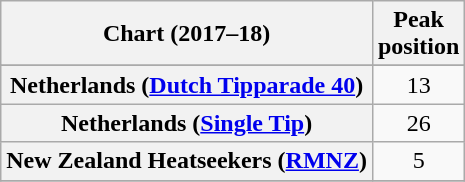<table class="wikitable plainrowheaders sortable" style="text-align:center">
<tr>
<th>Chart (2017–18)</th>
<th>Peak<br>position</th>
</tr>
<tr>
</tr>
<tr>
<th scope="row">Netherlands (<a href='#'>Dutch Tipparade 40</a>)</th>
<td>13</td>
</tr>
<tr>
<th scope="row">Netherlands (<a href='#'>Single Tip</a>)</th>
<td>26</td>
</tr>
<tr>
<th scope="row">New Zealand Heatseekers (<a href='#'>RMNZ</a>)</th>
<td>5</td>
</tr>
<tr>
</tr>
</table>
